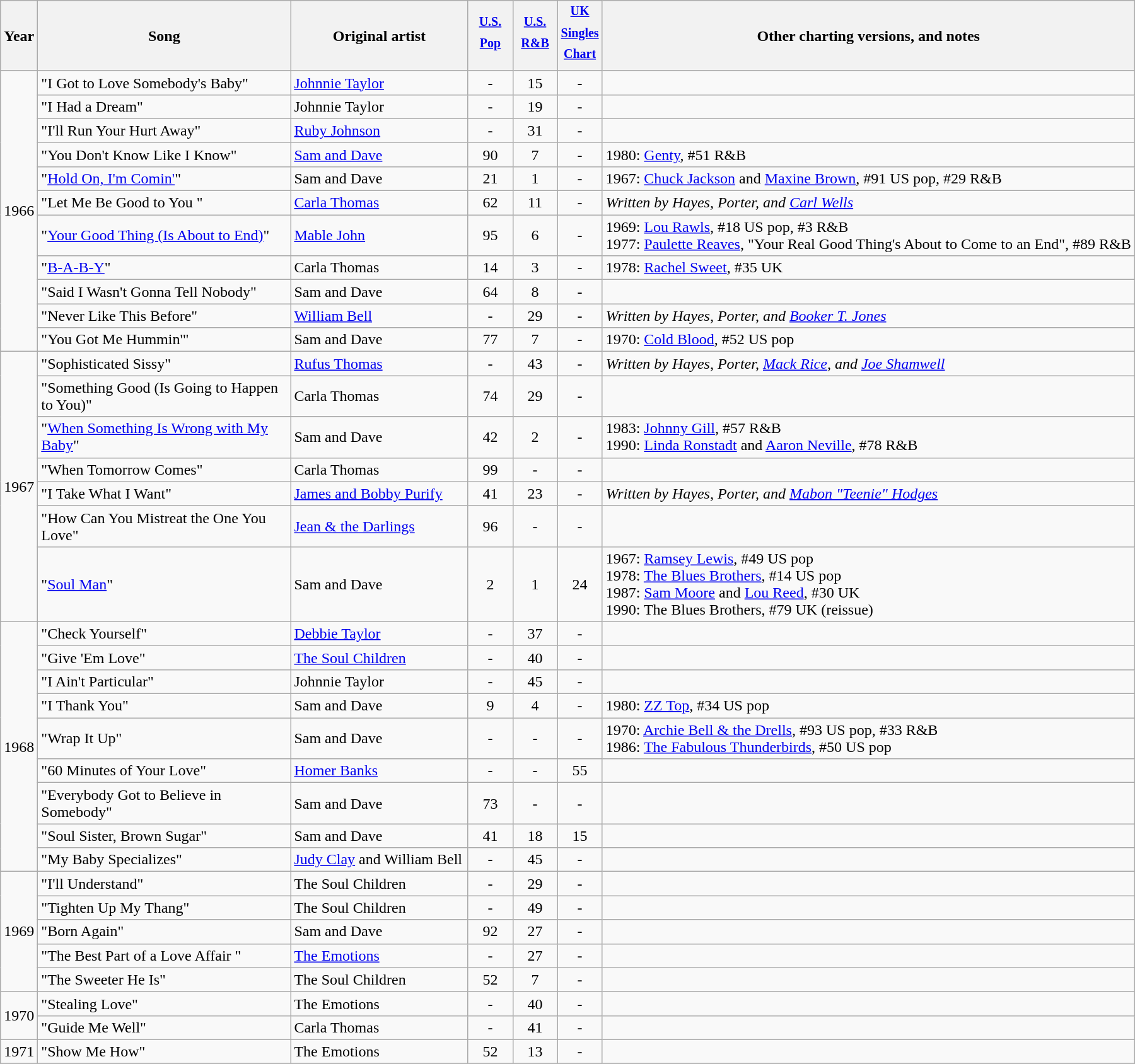<table class="wikitable">
<tr>
<th>Year</th>
<th width="260">Song</th>
<th width="180">Original artist</th>
<th width="40"><sup><a href='#'>U.S. Pop</a></sup></th>
<th width="40"><sup><a href='#'>U.S. R&B</a></sup></th>
<th width="40"><sup><a href='#'>UK Singles Chart</a></sup></th>
<th>Other charting versions, and notes</th>
</tr>
<tr>
<td rowspan="11">1966</td>
<td>"I Got to Love Somebody's Baby"</td>
<td><a href='#'>Johnnie Taylor</a></td>
<td align="center">-</td>
<td align="center">15</td>
<td align="center">-</td>
<td></td>
</tr>
<tr>
<td>"I Had a Dream"</td>
<td>Johnnie Taylor</td>
<td align="center">-</td>
<td align="center">19</td>
<td align="center">-</td>
<td></td>
</tr>
<tr>
<td>"I'll Run Your Hurt Away"</td>
<td><a href='#'>Ruby Johnson</a></td>
<td align="center">-</td>
<td align="center">31</td>
<td align="center">-</td>
<td></td>
</tr>
<tr>
<td>"You Don't Know Like I Know"</td>
<td><a href='#'>Sam and Dave</a></td>
<td align="center">90</td>
<td align="center">7</td>
<td align="center">-</td>
<td>1980: <a href='#'>Genty</a>, #51 R&B</td>
</tr>
<tr>
<td>"<a href='#'>Hold On, I'm Comin'</a>"</td>
<td>Sam and Dave</td>
<td align="center">21</td>
<td align="center">1</td>
<td align="center">-</td>
<td>1967: <a href='#'>Chuck Jackson</a> and <a href='#'>Maxine Brown</a>, #91 US pop, #29 R&B<br></td>
</tr>
<tr>
<td>"Let Me Be Good to You "</td>
<td><a href='#'>Carla Thomas</a></td>
<td align="center">62</td>
<td align="center">11</td>
<td align="center">-</td>
<td><em>Written by Hayes, Porter, and <a href='#'>Carl Wells</a></em></td>
</tr>
<tr>
<td>"<a href='#'>Your Good Thing (Is About to End)</a>"</td>
<td><a href='#'>Mable John</a></td>
<td align="center">95</td>
<td align="center">6</td>
<td align="center">-</td>
<td>1969: <a href='#'>Lou Rawls</a>, #18 US pop, #3 R&B<br>1977: <a href='#'>Paulette Reaves</a>, "Your Real Good Thing's About to Come to an End", #89 R&B</td>
</tr>
<tr>
<td>"<a href='#'>B-A-B-Y</a>"</td>
<td>Carla Thomas</td>
<td align="center">14</td>
<td align="center">3</td>
<td align="center">-</td>
<td>1978: <a href='#'>Rachel Sweet</a>, #35 UK</td>
</tr>
<tr>
<td>"Said I Wasn't Gonna Tell Nobody"</td>
<td>Sam and Dave</td>
<td align="center">64</td>
<td align="center">8</td>
<td align="center">-</td>
<td></td>
</tr>
<tr>
<td>"Never Like This Before"</td>
<td><a href='#'>William Bell</a></td>
<td align="center">-</td>
<td align="center">29</td>
<td align="center">-</td>
<td><em>Written by Hayes, Porter, and <a href='#'>Booker T. Jones</a></em></td>
</tr>
<tr>
<td>"You Got Me Hummin'"</td>
<td>Sam and Dave</td>
<td align="center">77</td>
<td align="center">7</td>
<td align="center">-</td>
<td>1970: <a href='#'>Cold Blood</a>, #52 US pop</td>
</tr>
<tr>
<td rowspan="7">1967</td>
<td>"Sophisticated Sissy"</td>
<td><a href='#'>Rufus Thomas</a></td>
<td align="center">-</td>
<td align="center">43</td>
<td align="center">-</td>
<td><em>Written by Hayes, Porter, <a href='#'>Mack Rice</a>, and <a href='#'>Joe Shamwell</a></em></td>
</tr>
<tr>
<td>"Something Good (Is Going to Happen to You)"</td>
<td>Carla Thomas</td>
<td align="center">74</td>
<td align="center">29</td>
<td align="center">-</td>
<td></td>
</tr>
<tr>
<td>"<a href='#'>When Something Is Wrong with My Baby</a>"</td>
<td>Sam and Dave</td>
<td align="center">42</td>
<td align="center">2</td>
<td align="center">-</td>
<td>1983: <a href='#'>Johnny Gill</a>, #57 R&B<br>1990: <a href='#'>Linda Ronstadt</a> and <a href='#'>Aaron Neville</a>, #78 R&B</td>
</tr>
<tr>
<td>"When Tomorrow Comes"</td>
<td>Carla Thomas</td>
<td align="center">99</td>
<td align="center">-</td>
<td align="center">-</td>
<td></td>
</tr>
<tr>
<td>"I Take What I Want"</td>
<td><a href='#'>James and Bobby Purify</a></td>
<td align="center">41</td>
<td align="center">23</td>
<td align="center">-</td>
<td><em>Written by Hayes, Porter, and <a href='#'>Mabon "Teenie" Hodges</a></em></td>
</tr>
<tr>
<td>"How Can You Mistreat the One You Love"</td>
<td><a href='#'>Jean & the Darlings</a></td>
<td align="center">96</td>
<td align="center">-</td>
<td align="center">-</td>
<td></td>
</tr>
<tr>
<td>"<a href='#'>Soul Man</a>"</td>
<td>Sam and Dave</td>
<td align="center">2</td>
<td align="center">1</td>
<td align="center">24</td>
<td>1967: <a href='#'>Ramsey Lewis</a>, #49 US pop<br>1978: <a href='#'>The Blues Brothers</a>, #14 US pop<br>1987: <a href='#'>Sam Moore</a> and <a href='#'>Lou Reed</a>, #30 UK<br>1990: The Blues Brothers, #79 UK (reissue)</td>
</tr>
<tr>
<td rowspan="9">1968</td>
<td>"Check Yourself"</td>
<td><a href='#'>Debbie Taylor</a></td>
<td align="center">-</td>
<td align="center">37</td>
<td align="center">-</td>
<td></td>
</tr>
<tr>
<td>"Give 'Em Love"</td>
<td><a href='#'>The Soul Children</a></td>
<td align="center">-</td>
<td align="center">40</td>
<td align="center">-</td>
<td></td>
</tr>
<tr>
<td>"I Ain't Particular"</td>
<td>Johnnie Taylor</td>
<td align="center">-</td>
<td align="center">45</td>
<td align="center">-</td>
<td></td>
</tr>
<tr>
<td>"I Thank You"</td>
<td>Sam and Dave</td>
<td align="center">9</td>
<td align="center">4</td>
<td align="center">-</td>
<td>1980: <a href='#'>ZZ Top</a>, #34 US pop</td>
</tr>
<tr>
<td>"Wrap It Up"</td>
<td>Sam and Dave</td>
<td align="center">-</td>
<td align="center">-</td>
<td align="center">-</td>
<td>1970: <a href='#'>Archie Bell & the Drells</a>, #93 US pop, #33 R&B<br>1986: <a href='#'>The Fabulous Thunderbirds</a>, #50 US pop</td>
</tr>
<tr>
<td>"60 Minutes of Your Love"</td>
<td><a href='#'>Homer Banks</a></td>
<td align="center">-</td>
<td align="center">-</td>
<td align="center">55</td>
<td></td>
</tr>
<tr>
<td>"Everybody Got to Believe in Somebody"</td>
<td>Sam and Dave</td>
<td align="center">73</td>
<td align="center">-</td>
<td align="center">-</td>
<td></td>
</tr>
<tr>
<td>"Soul Sister, Brown Sugar"</td>
<td>Sam and Dave</td>
<td align="center">41</td>
<td align="center">18</td>
<td align="center">15</td>
<td></td>
</tr>
<tr>
<td>"My Baby Specializes"</td>
<td><a href='#'>Judy Clay</a> and William Bell</td>
<td align="center">-</td>
<td align="center">45</td>
<td align="center">-</td>
<td></td>
</tr>
<tr>
<td rowspan="5">1969</td>
<td>"I'll Understand"</td>
<td>The Soul Children</td>
<td align="center">-</td>
<td align="center">29</td>
<td align="center">-</td>
<td></td>
</tr>
<tr>
<td>"Tighten Up My Thang"</td>
<td>The Soul Children</td>
<td align="center">-</td>
<td align="center">49</td>
<td align="center">-</td>
<td></td>
</tr>
<tr>
<td>"Born Again"</td>
<td>Sam and Dave</td>
<td align="center">92</td>
<td align="center">27</td>
<td align="center">-</td>
<td></td>
</tr>
<tr>
<td>"The Best Part of a Love Affair "</td>
<td><a href='#'>The Emotions</a></td>
<td align="center">-</td>
<td align="center">27</td>
<td align="center">-</td>
<td></td>
</tr>
<tr>
<td>"The Sweeter He Is"</td>
<td>The Soul Children</td>
<td align="center">52</td>
<td align="center">7</td>
<td align="center">-</td>
<td></td>
</tr>
<tr>
<td rowspan="2">1970</td>
<td>"Stealing Love"</td>
<td>The Emotions</td>
<td align="center">-</td>
<td align="center">40</td>
<td align="center">-</td>
<td></td>
</tr>
<tr>
<td>"Guide Me Well"</td>
<td>Carla Thomas</td>
<td align="center">-</td>
<td align="center">41</td>
<td align="center">-</td>
<td></td>
</tr>
<tr>
<td rowspan="1">1971</td>
<td>"Show Me How"</td>
<td>The Emotions</td>
<td align="center">52</td>
<td align="center">13</td>
<td align="center">-</td>
<td></td>
</tr>
<tr>
</tr>
</table>
